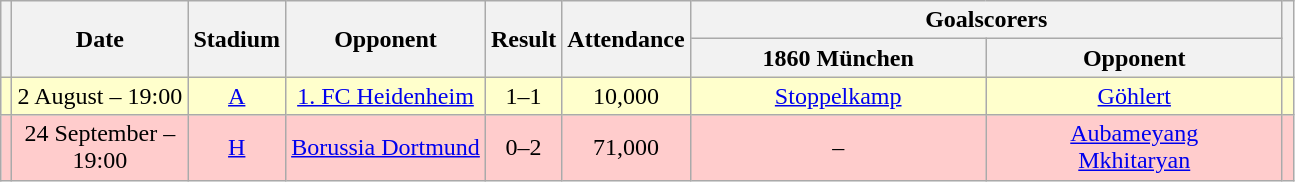<table class="wikitable" Style="text-align: center;">
<tr>
<th rowspan="2"></th>
<th rowspan="2" style="width:110px">Date</th>
<th rowspan="2">Stadium</th>
<th rowspan="2">Opponent</th>
<th rowspan="2">Result</th>
<th rowspan="2">Attendance</th>
<th colspan="2">Goalscorers</th>
<th rowspan="2"></th>
</tr>
<tr>
<th style="width:190px">1860 München</th>
<th style="width:190px">Opponent</th>
</tr>
<tr style="background:#ffc">
<td></td>
<td>2 August – 19:00</td>
<td><a href='#'>A</a></td>
<td><a href='#'>1. FC Heidenheim</a></td>
<td>1–1</td>
<td>10,000</td>
<td><a href='#'>Stoppelkamp</a> </td>
<td><a href='#'>Göhlert</a> </td>
<td></td>
</tr>
<tr style="background:#fcc">
<td></td>
<td>24 September – 19:00</td>
<td><a href='#'>H</a></td>
<td><a href='#'>Borussia Dortmund</a></td>
<td>0–2</td>
<td>71,000</td>
<td>–</td>
<td><a href='#'>Aubameyang</a> <br><a href='#'>Mkhitaryan</a> </td>
<td></td>
</tr>
</table>
